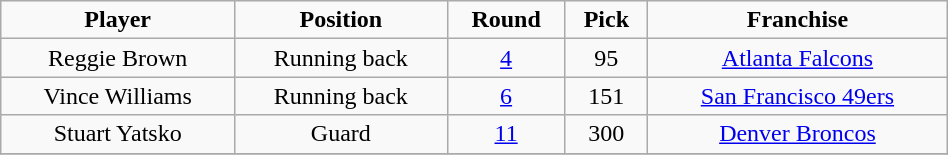<table class="wikitable" width="50%">
<tr align="center">
<td><strong>Player</strong></td>
<td><strong>Position</strong></td>
<td><strong>Round</strong></td>
<td><strong>Pick</strong></td>
<td><strong>Franchise</strong></td>
</tr>
<tr align="center" bgcolor="">
<td>Reggie Brown</td>
<td>Running back</td>
<td><a href='#'>4</a></td>
<td>95</td>
<td><a href='#'>Atlanta Falcons</a></td>
</tr>
<tr align="center" bgcolor="">
<td>Vince Williams</td>
<td>Running back</td>
<td><a href='#'>6</a></td>
<td>151</td>
<td><a href='#'>San Francisco 49ers</a></td>
</tr>
<tr align="center" bgcolor="">
<td>Stuart Yatsko</td>
<td>Guard</td>
<td><a href='#'>11</a></td>
<td>300</td>
<td><a href='#'>Denver Broncos</a></td>
</tr>
<tr align="center" bgcolor="">
</tr>
</table>
